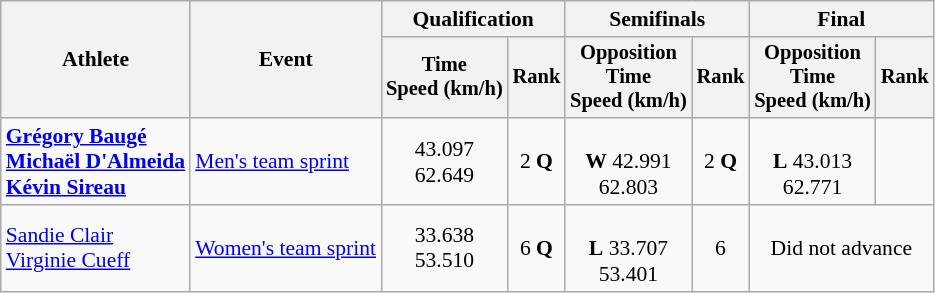<table class="wikitable" style="font-size:90%">
<tr>
<th rowspan="2">Athlete</th>
<th rowspan="2">Event</th>
<th colspan=2>Qualification</th>
<th colspan=2>Semifinals</th>
<th colspan=2>Final</th>
</tr>
<tr style="font-size:95%">
<th>Time<br>Speed (km/h)</th>
<th>Rank</th>
<th>Opposition<br>Time<br>Speed (km/h)</th>
<th>Rank</th>
<th>Opposition<br>Time<br>Speed (km/h)</th>
<th>Rank</th>
</tr>
<tr align=center>
<td align=left><strong><a href='#'>Grégory Baugé</a><br><a href='#'>Michaël D'Almeida</a> <br> <a href='#'>Kévin Sireau</a></strong></td>
<td align=left><a href='#'>Men's team sprint</a></td>
<td>43.097<br>62.649</td>
<td>2 <strong>Q</strong></td>
<td><br><strong>W</strong> 42.991<br>62.803</td>
<td>2 <strong>Q</strong></td>
<td><br><strong>L</strong> 43.013<br>62.771</td>
<td></td>
</tr>
<tr align=center>
<td align=left><a href='#'>Sandie Clair</a><br><a href='#'>Virginie Cueff</a></td>
<td align=left><a href='#'>Women's team sprint</a></td>
<td>33.638<br>53.510</td>
<td>6 <strong>Q</strong></td>
<td><br><strong>L</strong> 33.707<br>53.401</td>
<td>6</td>
<td colspan=2>Did not advance</td>
</tr>
</table>
